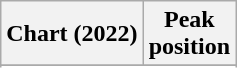<table class="wikitable sortable plainrowheaders" style="text-align:center">
<tr>
<th scope="col">Chart (2022)</th>
<th scope="col">Peak<br>position</th>
</tr>
<tr>
</tr>
<tr>
</tr>
</table>
